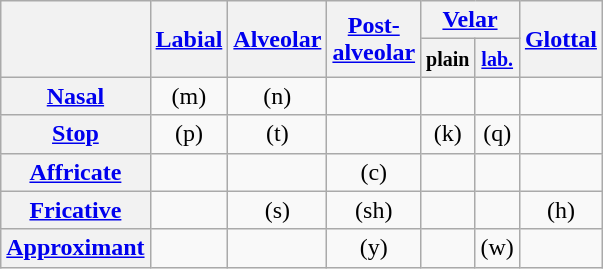<table class="wikitable" style="text-align: center">
<tr>
<th rowspan="2"></th>
<th rowspan="2"><a href='#'>Labial</a></th>
<th rowspan="2"><a href='#'>Alveolar</a></th>
<th rowspan="2"><a href='#'>Post-<br>alveolar</a></th>
<th colspan="2"><a href='#'>Velar</a></th>
<th rowspan="2"><a href='#'>Glottal</a></th>
</tr>
<tr>
<th><small>plain</small></th>
<th><small><a href='#'>lab.</a></small></th>
</tr>
<tr>
<th><a href='#'>Nasal</a></th>
<td> (m)</td>
<td> (n)</td>
<td></td>
<td></td>
<td></td>
<td></td>
</tr>
<tr>
<th><a href='#'>Stop</a></th>
<td> (p)</td>
<td> (t)</td>
<td></td>
<td> (k)</td>
<td> (q)</td>
<td></td>
</tr>
<tr>
<th><a href='#'>Affricate</a></th>
<td></td>
<td></td>
<td> (c)</td>
<td></td>
<td></td>
<td></td>
</tr>
<tr>
<th><a href='#'>Fricative</a></th>
<td></td>
<td> (s)</td>
<td> (sh)</td>
<td></td>
<td></td>
<td> (h)</td>
</tr>
<tr>
<th><a href='#'>Approximant</a></th>
<td></td>
<td></td>
<td> (y)</td>
<td></td>
<td> (w)</td>
<td></td>
</tr>
</table>
